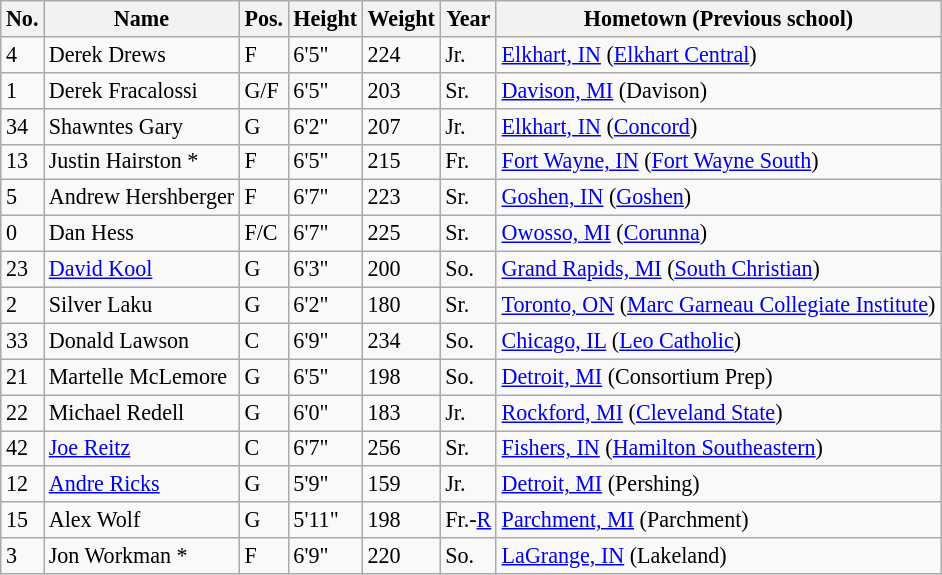<table class="wikitable" style="font-size: 92%;">
<tr>
<th>No.</th>
<th>Name</th>
<th>Pos.</th>
<th>Height</th>
<th>Weight</th>
<th>Year</th>
<th>Hometown (Previous school)</th>
</tr>
<tr>
<td>4</td>
<td>Derek Drews</td>
<td>F</td>
<td>6'5"</td>
<td>224</td>
<td>Jr.</td>
<td><a href='#'>Elkhart, IN</a> (<a href='#'>Elkhart Central</a>)</td>
</tr>
<tr>
<td>1</td>
<td>Derek Fracalossi</td>
<td>G/F</td>
<td>6'5"</td>
<td>203</td>
<td>Sr.</td>
<td><a href='#'>Davison, MI</a> (Davison)</td>
</tr>
<tr>
<td>34</td>
<td>Shawntes Gary</td>
<td>G</td>
<td>6'2"</td>
<td>207</td>
<td>Jr.</td>
<td><a href='#'>Elkhart, IN</a> (<a href='#'>Concord</a>)</td>
</tr>
<tr>
<td>13</td>
<td>Justin Hairston *</td>
<td>F</td>
<td>6'5"</td>
<td>215</td>
<td>Fr.</td>
<td><a href='#'>Fort Wayne, IN</a> (<a href='#'>Fort Wayne South</a>)</td>
</tr>
<tr>
<td>5</td>
<td>Andrew Hershberger</td>
<td>F</td>
<td>6'7"</td>
<td>223</td>
<td>Sr.</td>
<td><a href='#'>Goshen, IN</a> (<a href='#'>Goshen</a>)</td>
</tr>
<tr>
<td>0</td>
<td>Dan Hess</td>
<td>F/C</td>
<td>6'7"</td>
<td>225</td>
<td>Sr.</td>
<td><a href='#'>Owosso, MI</a> (<a href='#'>Corunna</a>)</td>
</tr>
<tr>
<td>23</td>
<td><a href='#'>David Kool</a></td>
<td>G</td>
<td>6'3"</td>
<td>200</td>
<td>So.</td>
<td><a href='#'>Grand Rapids, MI</a> (<a href='#'>South Christian</a>)</td>
</tr>
<tr>
<td>2</td>
<td>Silver Laku</td>
<td>G</td>
<td>6'2"</td>
<td>180</td>
<td>Sr.</td>
<td><a href='#'>Toronto, ON</a> (<a href='#'>Marc Garneau Collegiate Institute</a>)</td>
</tr>
<tr>
<td>33</td>
<td>Donald Lawson</td>
<td>C</td>
<td>6'9"</td>
<td>234</td>
<td>So.</td>
<td><a href='#'>Chicago, IL</a> (<a href='#'>Leo Catholic</a>)</td>
</tr>
<tr>
<td>21</td>
<td>Martelle McLemore</td>
<td>G</td>
<td>6'5"</td>
<td>198</td>
<td>So.</td>
<td><a href='#'>Detroit, MI</a> (Consortium Prep)</td>
</tr>
<tr>
<td>22</td>
<td>Michael Redell</td>
<td>G</td>
<td>6'0"</td>
<td>183</td>
<td>Jr.</td>
<td><a href='#'>Rockford, MI</a> (<a href='#'>Cleveland State</a>)</td>
</tr>
<tr>
<td>42</td>
<td><a href='#'>Joe Reitz</a></td>
<td>C</td>
<td>6'7"</td>
<td>256</td>
<td>Sr.</td>
<td><a href='#'>Fishers, IN</a> (<a href='#'>Hamilton Southeastern</a>)</td>
</tr>
<tr>
<td>12</td>
<td><a href='#'>Andre Ricks</a></td>
<td>G</td>
<td>5'9"</td>
<td>159</td>
<td>Jr.</td>
<td><a href='#'>Detroit, MI</a> (Pershing)</td>
</tr>
<tr>
<td>15</td>
<td>Alex Wolf</td>
<td>G</td>
<td>5'11"</td>
<td>198</td>
<td>Fr.-<a href='#'>R</a></td>
<td><a href='#'>Parchment, MI</a> (Parchment)</td>
</tr>
<tr>
<td>3</td>
<td>Jon Workman *</td>
<td>F</td>
<td>6'9"</td>
<td>220</td>
<td>So.</td>
<td><a href='#'>LaGrange, IN</a> (Lakeland)</td>
</tr>
</table>
